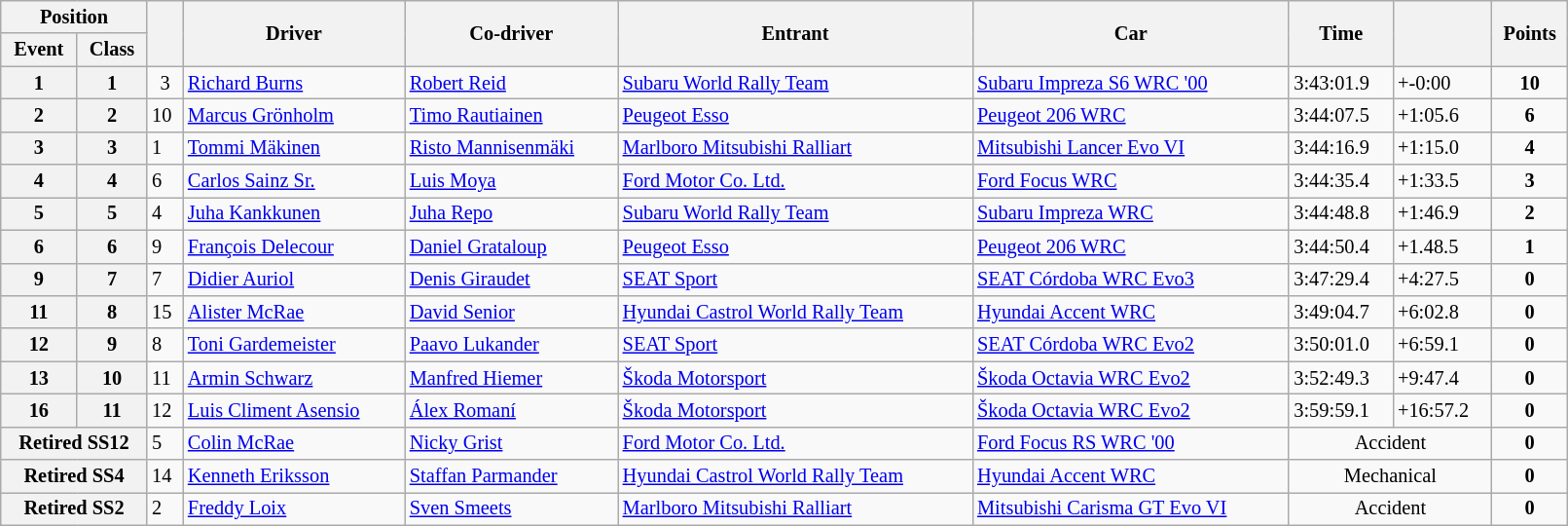<table class="wikitable" width="85%" style="font-size: 85%;">
<tr>
<th colspan="2">Position</th>
<th rowspan="2"></th>
<th rowspan="2">Driver</th>
<th rowspan="2">Co-driver</th>
<th rowspan="2">Entrant</th>
<th rowspan="2">Car</th>
<th rowspan="2">Time</th>
<th rowspan="2"></th>
<th rowspan="2">Points</th>
</tr>
<tr>
<th>Event</th>
<th>Class</th>
</tr>
<tr>
<th>1</th>
<th>1</th>
<td align="center">3</td>
<td> <a href='#'>Richard Burns</a></td>
<td> <a href='#'>Robert Reid</a></td>
<td><a href='#'>Subaru World Rally Team</a></td>
<td><a href='#'>Subaru Impreza S6 WRC '00</a></td>
<td>3:43:01.9</td>
<td>+-0:00</td>
<td align="center"><strong>10</strong></td>
</tr>
<tr>
<th>2</th>
<th>2</th>
<td>10</td>
<td> <a href='#'>Marcus Grönholm</a></td>
<td> <a href='#'>Timo Rautiainen</a></td>
<td> <a href='#'>Peugeot Esso</a></td>
<td><a href='#'>Peugeot 206 WRC</a></td>
<td>3:44:07.5</td>
<td>+1:05.6</td>
<td align="center"><strong>6</strong></td>
</tr>
<tr>
<th>3</th>
<th>3</th>
<td>1</td>
<td> <a href='#'>Tommi Mäkinen</a></td>
<td> <a href='#'>Risto Mannisenmäki</a></td>
<td> <a href='#'>Marlboro Mitsubishi Ralliart</a></td>
<td><a href='#'>Mitsubishi Lancer Evo VI</a></td>
<td>3:44:16.9</td>
<td>+1:15.0</td>
<td align="center"><strong>4</strong></td>
</tr>
<tr>
<th>4</th>
<th>4</th>
<td>6</td>
<td> <a href='#'>Carlos Sainz Sr.</a></td>
<td> <a href='#'>Luis Moya</a></td>
<td> <a href='#'>Ford Motor Co. Ltd.</a></td>
<td><a href='#'>Ford Focus WRC</a></td>
<td>3:44:35.4</td>
<td>+1:33.5</td>
<td align="center"><strong>3</strong></td>
</tr>
<tr>
<th>5</th>
<th>5</th>
<td>4</td>
<td> <a href='#'>Juha Kankkunen</a></td>
<td> <a href='#'>Juha Repo</a></td>
<td><a href='#'>Subaru World Rally Team</a></td>
<td><a href='#'>Subaru Impreza WRC</a></td>
<td>3:44:48.8</td>
<td>+1:46.9</td>
<td align="center"><strong>2</strong></td>
</tr>
<tr>
<th>6</th>
<th>6</th>
<td>9</td>
<td> <a href='#'>François Delecour</a></td>
<td> <a href='#'>Daniel Grataloup</a></td>
<td> <a href='#'>Peugeot Esso</a></td>
<td><a href='#'>Peugeot 206 WRC</a></td>
<td>3:44:50.4</td>
<td>+1.48.5</td>
<td align="center"><strong>1</strong></td>
</tr>
<tr>
<th>9</th>
<th>7</th>
<td>7</td>
<td> <a href='#'>Didier Auriol</a></td>
<td> <a href='#'>Denis Giraudet</a></td>
<td> <a href='#'>SEAT Sport</a></td>
<td><a href='#'>SEAT Córdoba WRC Evo3</a></td>
<td>3:47:29.4</td>
<td>+4:27.5</td>
<td align="center"><strong>0</strong></td>
</tr>
<tr>
<th>11</th>
<th>8</th>
<td>15</td>
<td> <a href='#'>Alister McRae</a></td>
<td> <a href='#'>David Senior</a></td>
<td> <a href='#'>Hyundai Castrol World Rally Team</a></td>
<td><a href='#'>Hyundai Accent WRC</a></td>
<td>3:49:04.7</td>
<td>+6:02.8</td>
<td align="center"><strong>0</strong></td>
</tr>
<tr>
<th>12</th>
<th>9</th>
<td>8</td>
<td> <a href='#'>Toni Gardemeister</a></td>
<td> <a href='#'>Paavo Lukander</a></td>
<td> <a href='#'>SEAT Sport</a></td>
<td><a href='#'>SEAT Córdoba WRC Evo2</a></td>
<td>3:50:01.0</td>
<td>+6:59.1</td>
<td align="center"><strong>0</strong></td>
</tr>
<tr>
<th>13</th>
<th>10</th>
<td>11</td>
<td> <a href='#'>Armin Schwarz</a></td>
<td> <a href='#'>Manfred Hiemer</a></td>
<td> <a href='#'>Škoda Motorsport</a></td>
<td><a href='#'>Škoda Octavia WRC Evo2</a></td>
<td>3:52:49.3</td>
<td>+9:47.4</td>
<td align="center"><strong>0</strong></td>
</tr>
<tr>
<th>16</th>
<th>11</th>
<td>12</td>
<td> <a href='#'>Luis Climent Asensio</a></td>
<td> <a href='#'>Álex Romaní</a></td>
<td> <a href='#'>Škoda Motorsport</a></td>
<td><a href='#'>Škoda Octavia WRC Evo2</a></td>
<td>3:59:59.1</td>
<td>+16:57.2</td>
<td align="center"><strong>0</strong></td>
</tr>
<tr>
<th colspan="2">Retired SS12</th>
<td>5</td>
<td> <a href='#'>Colin McRae</a></td>
<td> <a href='#'>Nicky Grist</a></td>
<td> <a href='#'>Ford Motor Co. Ltd.</a></td>
<td><a href='#'>Ford Focus RS WRC '00</a></td>
<td align="center" colspan="2">Accident</td>
<td align="center"><strong>0</strong></td>
</tr>
<tr>
<th colspan="2">Retired SS4</th>
<td>14</td>
<td> <a href='#'>Kenneth Eriksson</a></td>
<td> <a href='#'>Staffan Parmander</a></td>
<td> <a href='#'>Hyundai Castrol World Rally Team</a></td>
<td><a href='#'>Hyundai Accent WRC</a></td>
<td align="center" colspan="2">Mechanical</td>
<td align="center"><strong>0</strong></td>
</tr>
<tr>
<th colspan="2">Retired SS2</th>
<td>2</td>
<td> <a href='#'>Freddy Loix</a></td>
<td> <a href='#'>Sven Smeets</a></td>
<td> <a href='#'>Marlboro Mitsubishi Ralliart</a></td>
<td><a href='#'>Mitsubishi Carisma GT Evo VI</a></td>
<td align="center" colspan="2">Accident</td>
<td align="center"><strong>0</strong></td>
</tr>
</table>
